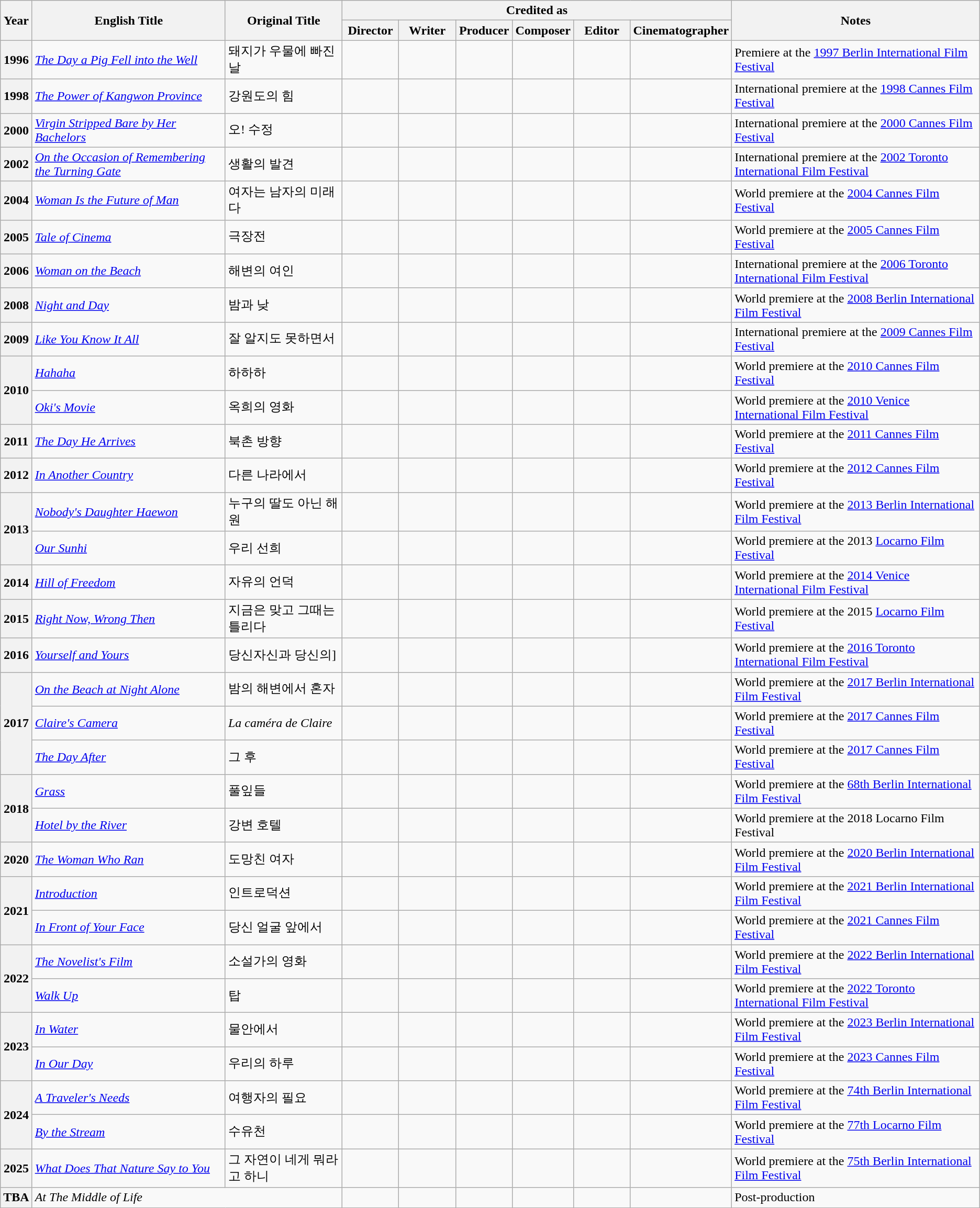<table class="wikitable">
<tr>
<th rowspan="2">Year</th>
<th rowspan="2">English Title</th>
<th rowspan="2">Original Title</th>
<th colspan="6">Credited as</th>
<th rowspan="2">Notes</th>
</tr>
<tr>
<th width="65">Director</th>
<th width="65">Writer</th>
<th width="65">Producer</th>
<th width="65">Composer</th>
<th width="65">Editor</th>
<th width="65">Cinematographer</th>
</tr>
<tr>
<th>1996</th>
<td><em><a href='#'>The Day a Pig Fell into the Well</a></em></td>
<td>돼지가 우물에 빠진 날</td>
<td></td>
<td></td>
<td></td>
<td></td>
<td></td>
<td></td>
<td>Premiere at the <a href='#'>1997 Berlin International Film Festival</a></td>
</tr>
<tr>
<th>1998</th>
<td><em><a href='#'>The Power of Kangwon Province</a></em></td>
<td>강원도의 힘</td>
<td></td>
<td></td>
<td></td>
<td></td>
<td></td>
<td></td>
<td>International premiere at the <a href='#'>1998 Cannes Film Festival</a></td>
</tr>
<tr>
<th>2000</th>
<td><em><a href='#'>Virgin Stripped Bare by Her Bachelors</a></em></td>
<td>오! 수정</td>
<td></td>
<td></td>
<td></td>
<td></td>
<td></td>
<td></td>
<td>International premiere at the <a href='#'>2000 Cannes Film Festival</a></td>
</tr>
<tr>
<th>2002</th>
<td><em><a href='#'>On the Occasion of Remembering the Turning Gate</a></em></td>
<td>생활의 발견</td>
<td></td>
<td></td>
<td></td>
<td></td>
<td></td>
<td></td>
<td>International premiere at the <a href='#'>2002 Toronto International Film Festival</a></td>
</tr>
<tr>
<th>2004</th>
<td><em><a href='#'>Woman Is the Future of Man</a></em></td>
<td>여자는 남자의 미래다</td>
<td></td>
<td></td>
<td></td>
<td></td>
<td></td>
<td></td>
<td>World premiere at the <a href='#'>2004 Cannes Film Festival</a></td>
</tr>
<tr>
<th>2005</th>
<td><em><a href='#'>Tale of Cinema</a></em></td>
<td>극장전</td>
<td></td>
<td></td>
<td></td>
<td></td>
<td></td>
<td></td>
<td>World premiere at the <a href='#'>2005 Cannes Film Festival</a></td>
</tr>
<tr>
<th>2006</th>
<td><em><a href='#'>Woman on the Beach</a></em></td>
<td>해변의 여인</td>
<td></td>
<td></td>
<td></td>
<td></td>
<td></td>
<td></td>
<td>International premiere at the <a href='#'>2006 Toronto International Film Festival</a></td>
</tr>
<tr>
<th>2008</th>
<td><em><a href='#'>Night and Day</a></em></td>
<td>밤과 낮</td>
<td></td>
<td></td>
<td></td>
<td></td>
<td></td>
<td></td>
<td>World premiere at the <a href='#'>2008 Berlin International Film Festival</a></td>
</tr>
<tr>
<th>2009</th>
<td><em><a href='#'>Like You Know It All</a></em></td>
<td>잘 알지도 못하면서</td>
<td></td>
<td></td>
<td></td>
<td></td>
<td></td>
<td></td>
<td>International premiere at the <a href='#'>2009 Cannes Film Festival</a></td>
</tr>
<tr>
<th rowspan="2">2010</th>
<td><em><a href='#'>Hahaha</a></em></td>
<td>하하하</td>
<td></td>
<td></td>
<td></td>
<td></td>
<td></td>
<td></td>
<td>World premiere at the <a href='#'>2010 Cannes Film Festival</a></td>
</tr>
<tr>
<td><em><a href='#'>Oki's Movie</a></em></td>
<td>옥희의 영화</td>
<td></td>
<td></td>
<td></td>
<td></td>
<td></td>
<td></td>
<td>World premiere at the <a href='#'>2010 Venice International Film Festival</a></td>
</tr>
<tr>
<th>2011</th>
<td><em><a href='#'>The Day He Arrives</a></em></td>
<td>북촌 방향</td>
<td></td>
<td></td>
<td></td>
<td></td>
<td></td>
<td></td>
<td>World premiere at the <a href='#'>2011 Cannes Film Festival</a></td>
</tr>
<tr>
<th>2012</th>
<td><em><a href='#'>In Another Country</a></em></td>
<td>다른 나라에서</td>
<td></td>
<td></td>
<td></td>
<td></td>
<td></td>
<td></td>
<td>World premiere at the <a href='#'>2012 Cannes Film Festival</a></td>
</tr>
<tr>
<th rowspan="2">2013</th>
<td><em><a href='#'>Nobody's Daughter Haewon</a></em></td>
<td>누구의 딸도 아닌 해원</td>
<td></td>
<td></td>
<td></td>
<td></td>
<td></td>
<td></td>
<td>World premiere at the <a href='#'>2013 Berlin International Film Festival</a></td>
</tr>
<tr>
<td><em><a href='#'>Our Sunhi</a></em></td>
<td>우리 선희</td>
<td></td>
<td></td>
<td></td>
<td></td>
<td></td>
<td></td>
<td>World premiere at the 2013 <a href='#'>Locarno Film Festival</a></td>
</tr>
<tr>
<th>2014</th>
<td><em><a href='#'>Hill of Freedom</a></em></td>
<td>자유의 언덕</td>
<td></td>
<td></td>
<td></td>
<td></td>
<td></td>
<td></td>
<td>World premiere at the <a href='#'>2014 Venice International Film Festival</a></td>
</tr>
<tr>
<th>2015</th>
<td><em><a href='#'>Right Now, Wrong Then</a></em></td>
<td>지금은 맞고 그때는 틀리다</td>
<td></td>
<td></td>
<td></td>
<td></td>
<td></td>
<td></td>
<td>World premiere at the 2015 <a href='#'>Locarno Film Festival</a></td>
</tr>
<tr>
<th>2016</th>
<td><em><a href='#'>Yourself and Yours</a></em></td>
<td>당신자신과 당신의]</td>
<td></td>
<td></td>
<td></td>
<td></td>
<td></td>
<td></td>
<td>World premiere at the <a href='#'>2016 Toronto International Film Festival</a></td>
</tr>
<tr>
<th rowspan="3">2017</th>
<td><em><a href='#'>On the Beach at Night Alone</a></em></td>
<td>밤의 해변에서 혼자</td>
<td></td>
<td></td>
<td></td>
<td></td>
<td></td>
<td></td>
<td>World premiere at the <a href='#'>2017 Berlin International Film Festival</a></td>
</tr>
<tr>
<td><em><a href='#'>Claire's Camera</a></em></td>
<td><em>La caméra de Claire</em></td>
<td></td>
<td></td>
<td></td>
<td></td>
<td></td>
<td></td>
<td>World premiere at the <a href='#'>2017 Cannes Film Festival</a></td>
</tr>
<tr>
<td><em><a href='#'>The Day After</a></em></td>
<td>그 후</td>
<td></td>
<td></td>
<td></td>
<td></td>
<td></td>
<td></td>
<td>World premiere at the <a href='#'>2017 Cannes Film Festival</a></td>
</tr>
<tr>
<th rowspan="2">2018</th>
<td><em><a href='#'>Grass</a></em></td>
<td>풀잎들</td>
<td></td>
<td></td>
<td></td>
<td></td>
<td></td>
<td></td>
<td>World premiere at the  <a href='#'>68th Berlin International Film Festival</a></td>
</tr>
<tr>
<td><em><a href='#'>Hotel by the River</a></em></td>
<td>강변 호텔</td>
<td></td>
<td></td>
<td></td>
<td></td>
<td></td>
<td></td>
<td>World premiere at the 2018 Locarno Film Festival</td>
</tr>
<tr>
<th>2020</th>
<td><em><a href='#'>The Woman Who Ran</a></em></td>
<td>도망친 여자</td>
<td></td>
<td></td>
<td></td>
<td></td>
<td></td>
<td></td>
<td>World premiere at the <a href='#'>2020 Berlin International Film Festival</a></td>
</tr>
<tr>
<th rowspan="2">2021</th>
<td><em><a href='#'>Introduction</a></em></td>
<td>인트로덕션</td>
<td></td>
<td></td>
<td></td>
<td></td>
<td></td>
<td></td>
<td>World premiere at the <a href='#'>2021 Berlin International Film Festival</a></td>
</tr>
<tr>
<td><em><a href='#'>In Front of Your Face</a></em></td>
<td>당신 얼굴 앞에서</td>
<td></td>
<td></td>
<td></td>
<td></td>
<td></td>
<td></td>
<td>World premiere at the <a href='#'>2021 Cannes Film Festival</a></td>
</tr>
<tr>
<th rowspan="2">2022</th>
<td><em><a href='#'>The Novelist's Film</a></em></td>
<td>소설가의 영화</td>
<td></td>
<td></td>
<td></td>
<td></td>
<td></td>
<td></td>
<td>World premiere at the <a href='#'>2022 Berlin International Film Festival</a></td>
</tr>
<tr>
<td><em><a href='#'>Walk Up</a></em></td>
<td>탑</td>
<td></td>
<td></td>
<td></td>
<td></td>
<td></td>
<td></td>
<td>World premiere at the <a href='#'>2022 Toronto International Film Festival</a></td>
</tr>
<tr>
<th rowspan="2">2023</th>
<td><em><a href='#'>In Water</a></em></td>
<td>물안에서</td>
<td></td>
<td></td>
<td></td>
<td></td>
<td></td>
<td></td>
<td>World premiere at the <a href='#'>2023 Berlin International Film Festival</a></td>
</tr>
<tr>
<td><em><a href='#'>In Our Day</a></em></td>
<td>우리의 하루</td>
<td></td>
<td></td>
<td></td>
<td></td>
<td></td>
<td></td>
<td>World premiere at the <a href='#'>2023 Cannes Film Festival</a></td>
</tr>
<tr>
<th rowspan="2">2024</th>
<td><em><a href='#'>A Traveler's Needs</a></em></td>
<td 여행자의 필요>여행자의 필요</td>
<td></td>
<td></td>
<td></td>
<td></td>
<td></td>
<td></td>
<td>World premiere at the <a href='#'>74th Berlin International Film Festival</a></td>
</tr>
<tr>
<td><em><a href='#'>By the Stream</a></em></td>
<td>수유천</td>
<td></td>
<td></td>
<td></td>
<td></td>
<td></td>
<td></td>
<td>World premiere at the <a href='#'>77th Locarno Film Festival</a></td>
</tr>
<tr>
<th>2025</th>
<td><em><a href='#'>What Does That Nature Say to You</a></em></td>
<td>그 자연이 네게 뭐라고 하니</td>
<td></td>
<td></td>
<td></td>
<td></td>
<td></td>
<td></td>
<td>World premiere at the <a href='#'>75th Berlin International Film Festival</a></td>
</tr>
<tr>
<th>TBA</th>
<td colspan="2"><em>At The Middle of Life</em></td>
<td></td>
<td></td>
<td></td>
<td></td>
<td></td>
<td></td>
<td>Post-production</td>
</tr>
</table>
